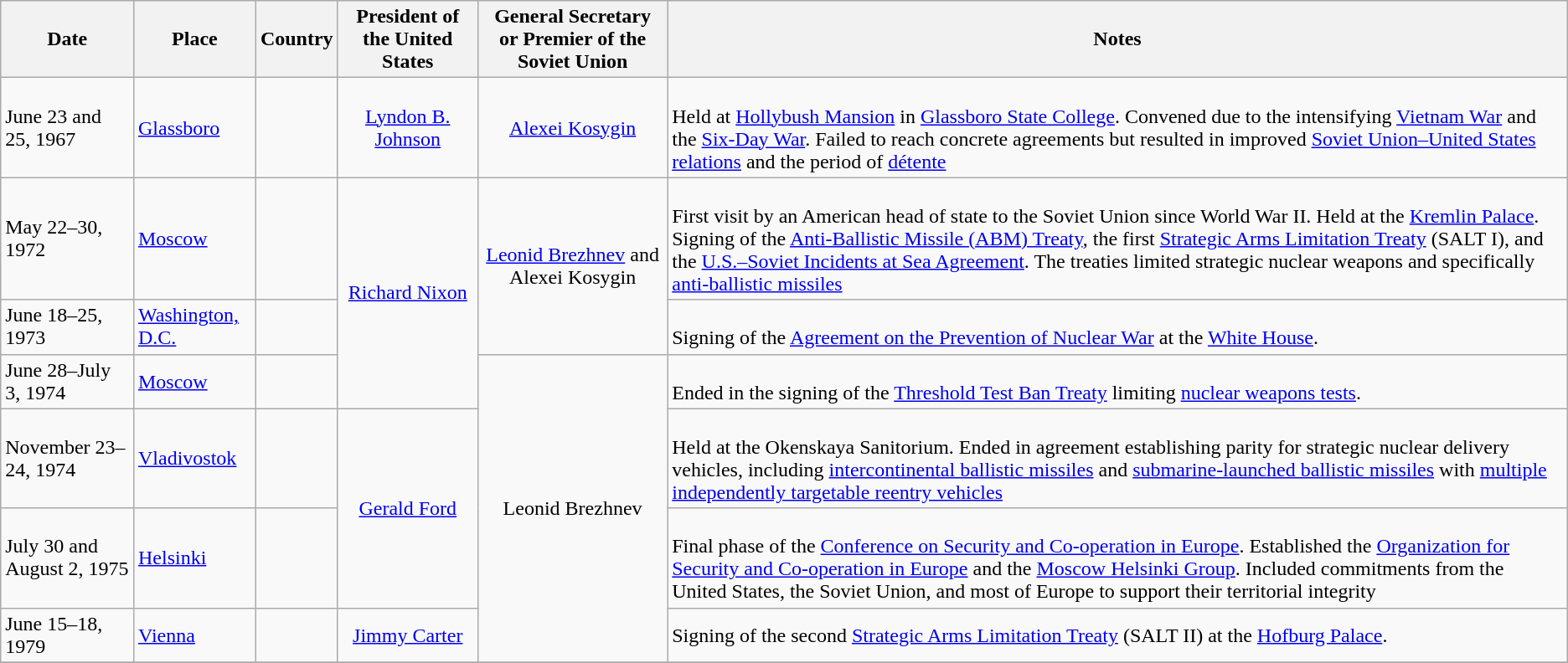<table class="wikitable">
<tr>
<th>Date</th>
<th>Place</th>
<th>Country</th>
<th>President of the United States</th>
<th>General Secretary or Premier of the Soviet Union</th>
<th>Notes</th>
</tr>
<tr>
<td>June 23 and 25, 1967</td>
<td><a href='#'>Glassboro</a></td>
<td></td>
<td align="center"><a href='#'>Lyndon B. Johnson</a></td>
<td align="center"><a href='#'>Alexei Kosygin</a></td>
<td><br>Held at <a href='#'>Hollybush Mansion</a> in <a href='#'>Glassboro State College</a>. Convened due to the intensifying <a href='#'>Vietnam War</a> and the <a href='#'>Six-Day War</a>. Failed to reach concrete agreements but resulted in improved <a href='#'>Soviet Union–United States relations</a> and the period of <a href='#'>détente</a></td>
</tr>
<tr>
<td>May 22–30, 1972</td>
<td><a href='#'>Moscow</a></td>
<td></td>
<td rowspan="3" align="center"><a href='#'>Richard Nixon</a></td>
<td rowspan="2" align="center"><a href='#'>Leonid Brezhnev</a> and Alexei Kosygin</td>
<td><br>First visit by an American head of state to the Soviet Union since World War II. Held at the <a href='#'>Kremlin Palace</a>. Signing of the <a href='#'>Anti-Ballistic Missile (ABM) Treaty</a>, the first <a href='#'>Strategic Arms Limitation Treaty</a> (SALT I), and the <a href='#'>U.S.–Soviet Incidents at Sea Agreement</a>.  The treaties limited strategic nuclear weapons and specifically <a href='#'>anti-ballistic missiles</a></td>
</tr>
<tr>
<td>June 18–25, 1973</td>
<td><a href='#'>Washington, D.C.</a></td>
<td></td>
<td><br>Signing of the <a href='#'>Agreement on the Prevention of Nuclear War</a> at the <a href='#'>White House</a>.</td>
</tr>
<tr>
<td>June 28–July 3, 1974</td>
<td><a href='#'>Moscow</a></td>
<td></td>
<td rowspan="4" align="center">Leonid Brezhnev</td>
<td><br>Ended in the signing of the <a href='#'>Threshold Test Ban Treaty</a> limiting <a href='#'>nuclear weapons tests</a>.</td>
</tr>
<tr>
<td>November 23–24, 1974</td>
<td><a href='#'>Vladivostok</a></td>
<td></td>
<td rowspan="2" align="center"><a href='#'>Gerald Ford</a></td>
<td><br>Held at the Okenskaya Sanitorium. Ended in agreement establishing parity for strategic nuclear delivery vehicles, including <a href='#'>intercontinental ballistic missiles</a> and <a href='#'>submarine-launched ballistic missiles</a> with <a href='#'>multiple independently targetable reentry vehicles</a></td>
</tr>
<tr>
<td>July 30 and August 2, 1975</td>
<td><a href='#'>Helsinki</a></td>
<td></td>
<td><br>Final phase of the <a href='#'>Conference on Security and Co-operation in Europe</a>. Established the <a href='#'>Organization for Security and Co-operation in Europe</a> and the <a href='#'>Moscow Helsinki Group</a>. Included commitments from the United States, the Soviet Union, and most of Europe to support their territorial integrity</td>
</tr>
<tr>
<td>June 15–18, 1979</td>
<td><a href='#'>Vienna</a></td>
<td></td>
<td align="center"><a href='#'>Jimmy Carter</a></td>
<td>Signing of the second <a href='#'>Strategic Arms Limitation Treaty</a> (SALT II) at the <a href='#'>Hofburg Palace</a>.</td>
</tr>
<tr>
</tr>
</table>
